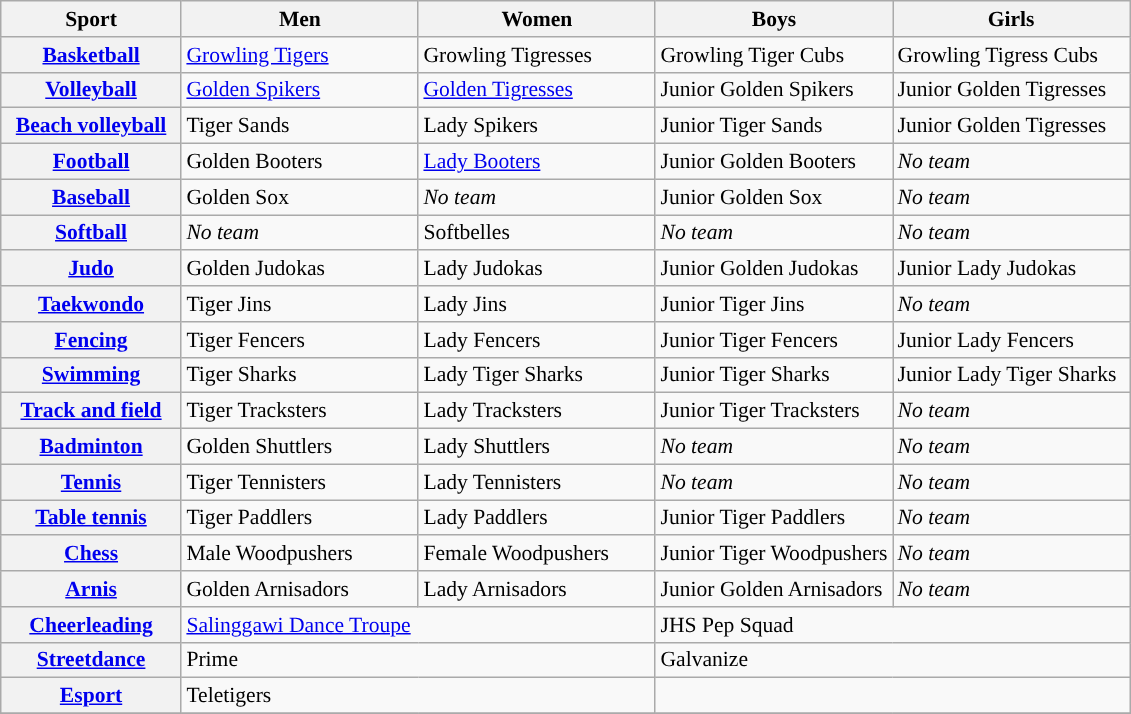<table class="wikitable plainrowheaders" style="font-size:90%;">
<tr>
<th scope="col" style="width:16%;">Sport</th>
<th scope="col" style="width:21%;">Men</th>
<th scope="col" style="width:21%;">Women</th>
<th scope="col" style="width:21%;">Boys</th>
<th scope="col" style="width:21%;">Girls</th>
</tr>
<tr>
<th scope="row"> <a href='#'>Basketball</a></th>
<td><a href='#'>Growling Tigers</a></td>
<td>Growling Tigresses</td>
<td>Growling Tiger Cubs</td>
<td>Growling Tigress Cubs</td>
</tr>
<tr>
<th scope="row"> <a href='#'>Volleyball</a></th>
<td><a href='#'>Golden Spikers</a></td>
<td><a href='#'>Golden Tigresses</a></td>
<td>Junior Golden Spikers</td>
<td>Junior Golden Tigresses</td>
</tr>
<tr>
<th scope="row"> <a href='#'>Beach volleyball</a></th>
<td>Tiger Sands</td>
<td>Lady Spikers</td>
<td>Junior Tiger Sands</td>
<td>Junior Golden Tigresses</td>
</tr>
<tr>
<th scope="row"> <a href='#'>Football</a></th>
<td>Golden Booters</td>
<td><a href='#'>Lady Booters</a></td>
<td>Junior Golden Booters</td>
<td><em>No team</em></td>
</tr>
<tr>
<th scope="row"> <a href='#'>Baseball</a></th>
<td>Golden Sox</td>
<td><em>No team</em></td>
<td>Junior Golden Sox</td>
<td><em>No team</em></td>
</tr>
<tr>
<th scope="row"> <a href='#'>Softball</a></th>
<td><em>No team</em></td>
<td>Softbelles</td>
<td><em>No team</em></td>
<td><em>No team</em></td>
</tr>
<tr>
<th scope="row"> <a href='#'>Judo</a></th>
<td>Golden Judokas</td>
<td>Lady Judokas</td>
<td>Junior Golden Judokas</td>
<td>Junior Lady Judokas</td>
</tr>
<tr>
<th scope="row"> <a href='#'>Taekwondo</a></th>
<td>Tiger Jins</td>
<td>Lady Jins</td>
<td>Junior Tiger Jins</td>
<td><em>No team</em></td>
</tr>
<tr>
<th scope="row"> <a href='#'>Fencing</a></th>
<td>Tiger Fencers</td>
<td>Lady Fencers</td>
<td>Junior Tiger Fencers</td>
<td>Junior Lady Fencers</td>
</tr>
<tr>
<th scope="row"> <a href='#'>Swimming</a></th>
<td>Tiger Sharks</td>
<td>Lady Tiger Sharks</td>
<td>Junior Tiger Sharks</td>
<td>Junior Lady Tiger Sharks</td>
</tr>
<tr>
<th scope="row"> <a href='#'>Track and field</a></th>
<td>Tiger Tracksters</td>
<td>Lady Tracksters</td>
<td>Junior Tiger Tracksters</td>
<td><em>No team</em></td>
</tr>
<tr>
<th scope="row"> <a href='#'>Badminton</a></th>
<td>Golden Shuttlers</td>
<td>Lady Shuttlers</td>
<td><em>No team</em></td>
<td><em>No team</em></td>
</tr>
<tr>
<th scope="row"> <a href='#'>Tennis</a></th>
<td>Tiger Tennisters</td>
<td>Lady Tennisters</td>
<td><em>No team</em></td>
<td><em>No team</em></td>
</tr>
<tr>
<th scope="row"> <a href='#'>Table tennis</a></th>
<td>Tiger Paddlers</td>
<td>Lady Paddlers</td>
<td>Junior Tiger Paddlers</td>
<td><em>No team</em></td>
</tr>
<tr>
<th scope="row"> <a href='#'>Chess</a></th>
<td>Male Woodpushers</td>
<td>Female Woodpushers</td>
<td>Junior Tiger Woodpushers</td>
<td><em>No team</em></td>
</tr>
<tr>
<th scope="row"> <a href='#'>Arnis</a></th>
<td>Golden Arnisadors</td>
<td>Lady Arnisadors</td>
<td>Junior Golden Arnisadors</td>
<td><em>No team</em></td>
</tr>
<tr>
<th scope="row"> <a href='#'>Cheerleading</a></th>
<td colspan="2"><a href='#'>Salinggawi Dance Troupe</a></td>
<td colspan="2">JHS Pep Squad</td>
</tr>
<tr>
<th scope="row"> <a href='#'>Streetdance</a></th>
<td colspan="2">Prime</td>
<td colspan="2">Galvanize</td>
</tr>
<tr>
<th scope="row"> <a href='#'>Esport</a></th>
<td colspan="2">Teletigers</td>
<td colspan="2"></td>
</tr>
<tr>
</tr>
</table>
